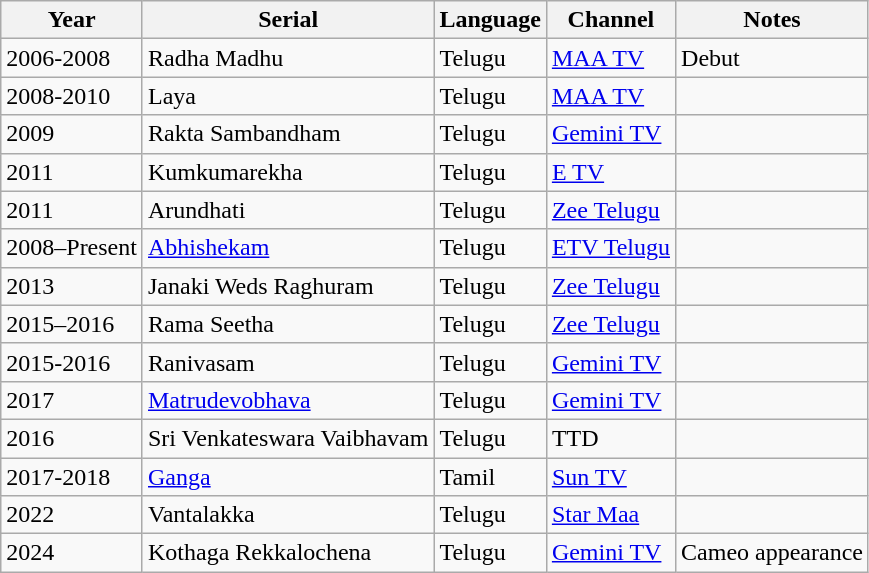<table class="wikitable sortable">
<tr>
<th>Year</th>
<th>Serial</th>
<th>Language</th>
<th>Channel</th>
<th>Notes</th>
</tr>
<tr>
<td>2006-2008</td>
<td>Radha Madhu</td>
<td>Telugu</td>
<td><a href='#'>MAA TV</a></td>
<td>Debut</td>
</tr>
<tr>
<td>2008-2010</td>
<td>Laya</td>
<td>Telugu</td>
<td><a href='#'>MAA TV</a></td>
<td></td>
</tr>
<tr>
<td>2009</td>
<td>Rakta Sambandham</td>
<td>Telugu</td>
<td><a href='#'>Gemini TV</a></td>
<td></td>
</tr>
<tr>
<td>2011</td>
<td>Kumkumarekha</td>
<td>Telugu</td>
<td><a href='#'>E TV</a></td>
<td></td>
</tr>
<tr>
<td>2011</td>
<td>Arundhati</td>
<td>Telugu</td>
<td><a href='#'>Zee Telugu</a></td>
<td></td>
</tr>
<tr>
<td>2008–Present</td>
<td><a href='#'>Abhishekam</a></td>
<td>Telugu</td>
<td><a href='#'>ETV Telugu</a></td>
<td></td>
</tr>
<tr>
<td>2013</td>
<td>Janaki Weds Raghuram</td>
<td>Telugu</td>
<td><a href='#'>Zee Telugu</a></td>
<td></td>
</tr>
<tr>
<td>2015–2016</td>
<td>Rama Seetha</td>
<td>Telugu</td>
<td><a href='#'>Zee Telugu</a></td>
<td></td>
</tr>
<tr>
<td>2015-2016</td>
<td>Ranivasam</td>
<td>Telugu</td>
<td><a href='#'>Gemini TV</a></td>
<td></td>
</tr>
<tr>
<td>2017</td>
<td><a href='#'>Matrudevobhava</a></td>
<td>Telugu</td>
<td><a href='#'>Gemini TV</a></td>
<td></td>
</tr>
<tr>
<td>2016</td>
<td>Sri Venkateswara Vaibhavam</td>
<td>Telugu</td>
<td>TTD</td>
<td></td>
</tr>
<tr>
<td>2017-2018</td>
<td><a href='#'>Ganga</a></td>
<td>Tamil</td>
<td><a href='#'>Sun TV</a></td>
<td></td>
</tr>
<tr>
<td>2022</td>
<td>Vantalakka</td>
<td>Telugu</td>
<td><a href='#'>Star Maa</a></td>
<td></td>
</tr>
<tr>
<td>2024</td>
<td>Kothaga Rekkalochena</td>
<td>Telugu</td>
<td><a href='#'>Gemini TV</a></td>
<td>Cameo appearance</td>
</tr>
</table>
